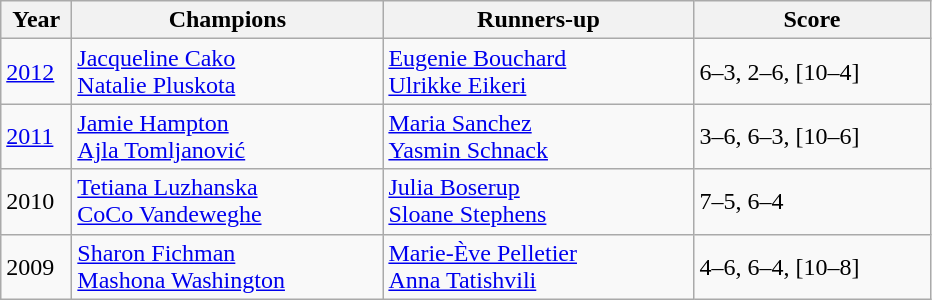<table class=wikitable>
<tr>
<th style="width:40px">Year</th>
<th style="width:200px">Champions</th>
<th style="width:200px">Runners-up</th>
<th style="width:150px" class="unsortable">Score</th>
</tr>
<tr>
<td><a href='#'>2012</a></td>
<td> <a href='#'>Jacqueline Cako</a> <br>  <a href='#'>Natalie Pluskota</a></td>
<td> <a href='#'>Eugenie Bouchard</a> <br>  <a href='#'>Ulrikke Eikeri</a></td>
<td>6–3, 2–6, [10–4]</td>
</tr>
<tr>
<td><a href='#'>2011</a></td>
<td> <a href='#'>Jamie Hampton</a> <br>  <a href='#'>Ajla Tomljanović</a></td>
<td> <a href='#'>Maria Sanchez</a> <br>  <a href='#'>Yasmin Schnack</a></td>
<td>3–6, 6–3, [10–6]</td>
</tr>
<tr>
<td>2010</td>
<td> <a href='#'>Tetiana Luzhanska</a> <br>  <a href='#'>CoCo Vandeweghe</a></td>
<td> <a href='#'>Julia Boserup</a> <br>  <a href='#'>Sloane Stephens</a></td>
<td>7–5, 6–4</td>
</tr>
<tr>
<td>2009</td>
<td> <a href='#'>Sharon Fichman</a> <br>  <a href='#'>Mashona Washington</a></td>
<td> <a href='#'>Marie-Ève Pelletier</a> <br>  <a href='#'>Anna Tatishvili</a></td>
<td>4–6, 6–4, [10–8]</td>
</tr>
</table>
